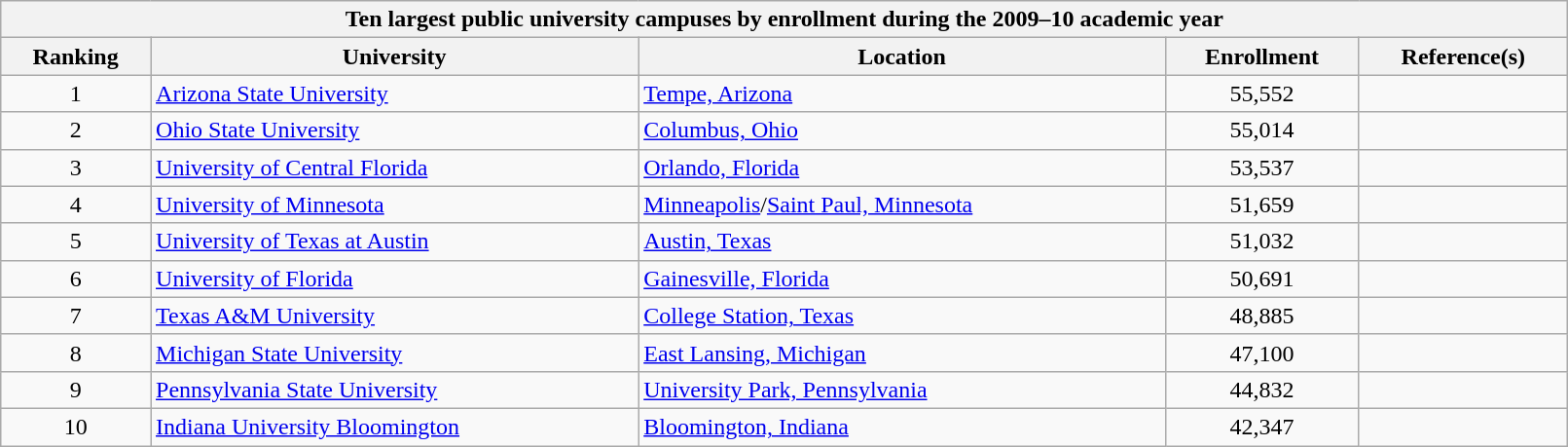<table class="wikitable sortable" style="width:85%">
<tr valign="top">
<th colspan="5"><strong>Ten largest public university campuses by enrollment during the 2009–10 academic year</strong></th>
</tr>
<tr valign="top">
<th>Ranking</th>
<th>University</th>
<th>Location</th>
<th>Enrollment</th>
<th class="unsortable">Reference(s)</th>
</tr>
<tr valign="top">
<td align=center>1</td>
<td><a href='#'>Arizona State University</a></td>
<td><a href='#'>Tempe, Arizona</a></td>
<td align=center>55,552</td>
<td align=center></td>
</tr>
<tr valign="top">
<td align=center>2</td>
<td><a href='#'>Ohio State University</a></td>
<td><a href='#'>Columbus, Ohio</a></td>
<td align=center>55,014</td>
<td align=center></td>
</tr>
<tr valign="top">
<td align=center>3</td>
<td><a href='#'>University of Central Florida</a></td>
<td><a href='#'>Orlando, Florida</a></td>
<td align=center>53,537</td>
<td align=center></td>
</tr>
<tr valign="top">
<td align=center>4</td>
<td><a href='#'>University of Minnesota</a></td>
<td><a href='#'>Minneapolis</a>/<a href='#'>Saint Paul, Minnesota</a></td>
<td align=center>51,659</td>
<td align=center></td>
</tr>
<tr valign="top">
<td align=center>5</td>
<td><a href='#'>University of Texas at Austin</a></td>
<td><a href='#'>Austin, Texas</a></td>
<td align=center>51,032</td>
<td align=center></td>
</tr>
<tr valign="top">
<td align=center>6</td>
<td><a href='#'>University of Florida</a></td>
<td><a href='#'>Gainesville, Florida</a></td>
<td align=center>50,691</td>
<td align=center></td>
</tr>
<tr valign="top">
<td align=center>7</td>
<td><a href='#'>Texas A&M University</a></td>
<td><a href='#'>College Station, Texas</a></td>
<td align=center>48,885</td>
<td align=center></td>
</tr>
<tr valign="top">
<td align=center>8</td>
<td><a href='#'>Michigan State University</a></td>
<td><a href='#'>East Lansing, Michigan</a></td>
<td align=center>47,100</td>
<td align=center></td>
</tr>
<tr valign="top">
<td align=center>9</td>
<td><a href='#'>Pennsylvania State University</a></td>
<td><a href='#'>University Park, Pennsylvania</a></td>
<td align=center>44,832</td>
<td align=center></td>
</tr>
<tr valign="top">
<td align=center>10</td>
<td><a href='#'>Indiana University Bloomington</a></td>
<td><a href='#'>Bloomington, Indiana</a></td>
<td align=center>42,347</td>
<td align=center></td>
</tr>
</table>
